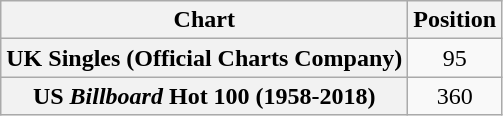<table class="wikitable plainrowheaders">
<tr>
<th scope="col">Chart</th>
<th scope="col">Position</th>
</tr>
<tr>
<th scope="row">UK Singles (Official Charts Company)</th>
<td align="center">95</td>
</tr>
<tr>
<th scope="row">US <em>Billboard</em> Hot 100 (1958-2018)</th>
<td style="text-align:center;">360</td>
</tr>
</table>
